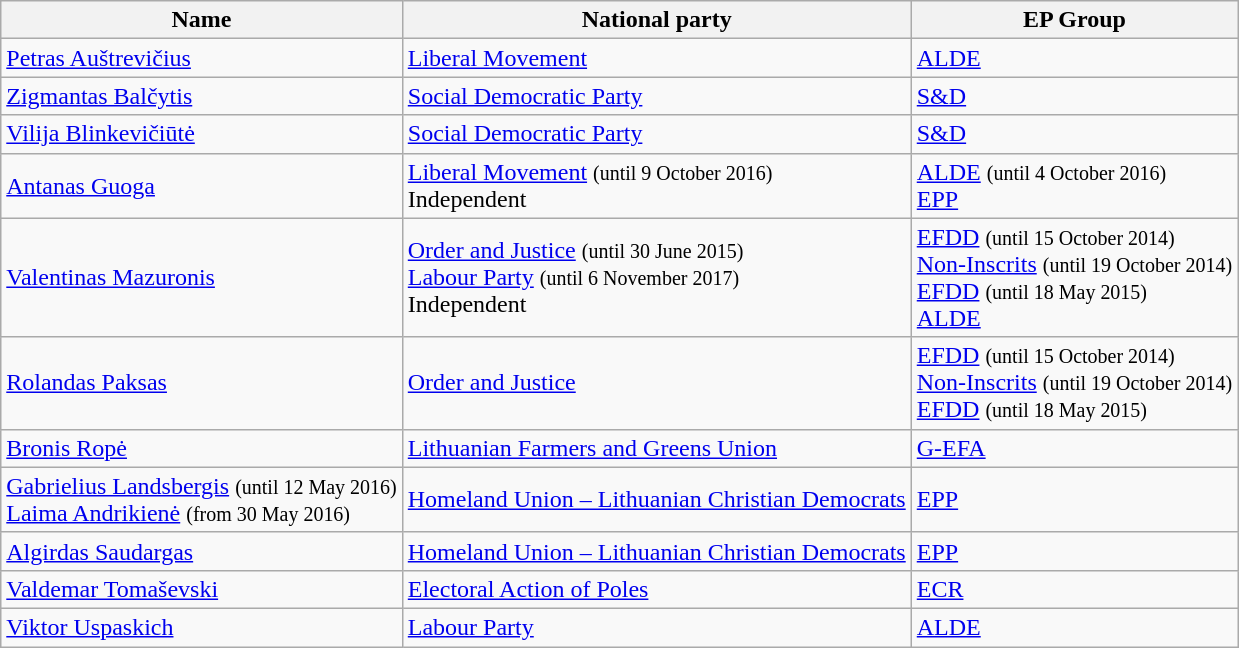<table class="sortable wikitable">
<tr>
<th>Name</th>
<th>National party</th>
<th>EP Group</th>
</tr>
<tr>
<td><a href='#'>Petras Auštrevičius</a></td>
<td> <a href='#'>Liberal Movement</a></td>
<td> <a href='#'>ALDE</a></td>
</tr>
<tr>
<td><a href='#'>Zigmantas Balčytis</a></td>
<td> <a href='#'>Social Democratic Party</a></td>
<td> <a href='#'>S&D</a></td>
</tr>
<tr>
<td><a href='#'>Vilija Blinkevičiūtė</a></td>
<td> <a href='#'>Social Democratic Party</a></td>
<td> <a href='#'>S&D</a></td>
</tr>
<tr>
<td><a href='#'>Antanas Guoga</a></td>
<td> <a href='#'>Liberal Movement</a> <small>(until 9 October 2016)</small><br> Independent</td>
<td> <a href='#'>ALDE</a> <small>(until 4 October 2016)</small><br> <a href='#'>EPP</a></td>
</tr>
<tr>
<td><a href='#'>Valentinas Mazuronis</a></td>
<td> <a href='#'>Order and Justice</a> <small>(until 30 June 2015)</small><br> <a href='#'>Labour Party</a> <small>(until 6 November 2017)</small><br> Independent</td>
<td> <a href='#'>EFDD</a> <small>(until 15 October 2014)</small><br> <a href='#'>Non-Inscrits</a> <small>(until 19 October 2014)</small><br> <a href='#'>EFDD</a> <small>(until 18 May 2015)</small><br> <a href='#'>ALDE</a></td>
</tr>
<tr>
<td><a href='#'>Rolandas Paksas</a></td>
<td> <a href='#'>Order and Justice</a></td>
<td> <a href='#'>EFDD</a> <small>(until 15 October 2014)</small><br> <a href='#'>Non-Inscrits</a> <small>(until 19 October 2014)</small><br> <a href='#'>EFDD</a> <small>(until 18 May 2015)</small></td>
</tr>
<tr>
<td><a href='#'>Bronis Ropė</a></td>
<td> <a href='#'>Lithuanian Farmers and Greens Union</a></td>
<td> <a href='#'>G-EFA</a></td>
</tr>
<tr>
<td><a href='#'>Gabrielius Landsbergis</a> <small>(until 12 May 2016)</small> <br><a href='#'>Laima Andrikienė</a> <small>(from 30 May 2016)</small></td>
<td> <a href='#'>Homeland Union – Lithuanian Christian Democrats</a></td>
<td> <a href='#'>EPP</a></td>
</tr>
<tr>
<td><a href='#'>Algirdas Saudargas</a></td>
<td> <a href='#'>Homeland Union – Lithuanian Christian Democrats</a></td>
<td> <a href='#'>EPP</a></td>
</tr>
<tr>
<td><a href='#'>Valdemar Tomaševski</a></td>
<td> <a href='#'>Electoral Action of Poles</a></td>
<td> <a href='#'>ECR</a></td>
</tr>
<tr>
<td><a href='#'>Viktor Uspaskich</a></td>
<td> <a href='#'>Labour Party</a></td>
<td> <a href='#'>ALDE</a></td>
</tr>
</table>
